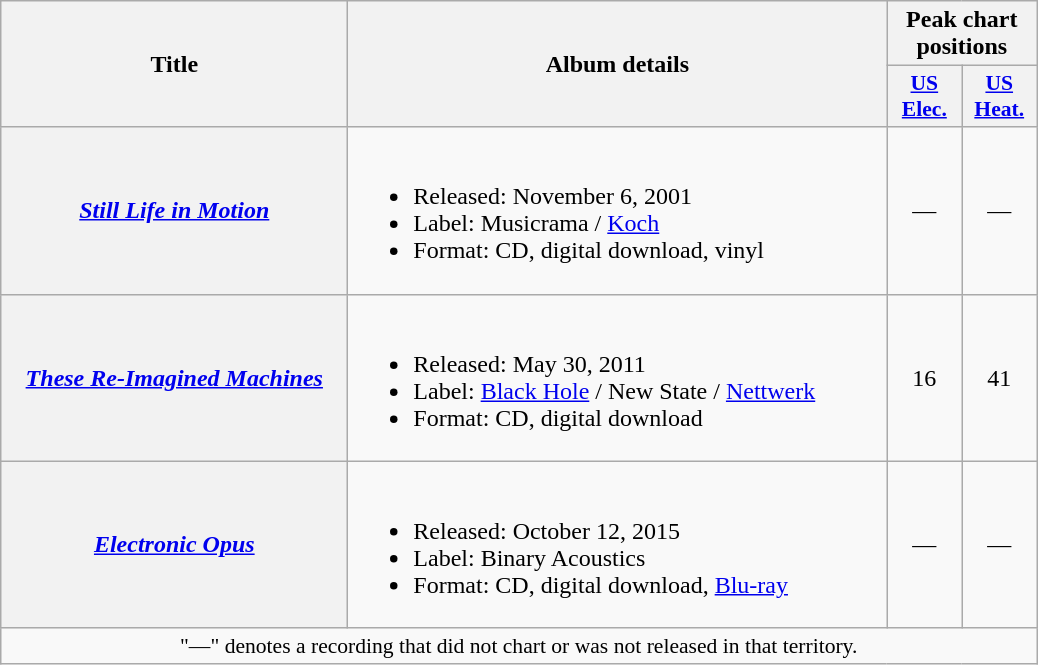<table class="wikitable plainrowheaders">
<tr>
<th style="width:14em;" rowspan="2">Title</th>
<th style="width:22em;" rowspan="2">Album details</th>
<th colspan="2">Peak chart positions</th>
</tr>
<tr>
<th scope="col" style="width:3em;font-size:90%;"><a href='#'>US Elec.</a></th>
<th scope="col" style="width:3em;font-size:90%;"><a href='#'>US Heat.</a></th>
</tr>
<tr>
<th scope="row"><em><a href='#'>Still Life in Motion</a></em></th>
<td><br><ul><li>Released: November 6, 2001</li><li>Label: Musicrama / <a href='#'>Koch</a></li><li>Format: CD, digital download, vinyl</li></ul></td>
<td align="center">—</td>
<td align="center">—</td>
</tr>
<tr>
<th scope="row"><em><a href='#'>These Re-Imagined Machines</a></em></th>
<td><br><ul><li>Released: May 30, 2011</li><li>Label: <a href='#'>Black Hole</a> / New State / <a href='#'>Nettwerk</a></li><li>Format: CD, digital download</li></ul></td>
<td align="center">16</td>
<td align="center">41</td>
</tr>
<tr>
<th scope="row"><em><a href='#'>Electronic Opus</a></em></th>
<td><br><ul><li>Released: October 12, 2015</li><li>Label: Binary Acoustics</li><li>Format: CD, digital download, <a href='#'>Blu-ray</a></li></ul></td>
<td align="center">—</td>
<td align="center">—</td>
</tr>
<tr>
<td colspan="11" style="font-size:90%" align="center">"—" denotes a recording that did not chart or was not released in that territory.</td>
</tr>
</table>
